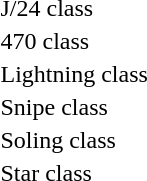<table>
<tr>
<td>J/24 class<br></td>
<td></td>
<td></td>
<td></td>
</tr>
<tr>
<td>470 class<br></td>
<td></td>
<td></td>
<td></td>
</tr>
<tr>
<td>Lightning class<br></td>
<td></td>
<td></td>
<td></td>
</tr>
<tr>
<td>Snipe class<br></td>
<td></td>
<td></td>
<td></td>
</tr>
<tr>
<td>Soling class<br></td>
<td></td>
<td></td>
<td></td>
</tr>
<tr>
<td>Star class<br></td>
<td></td>
<td></td>
<td></td>
</tr>
</table>
